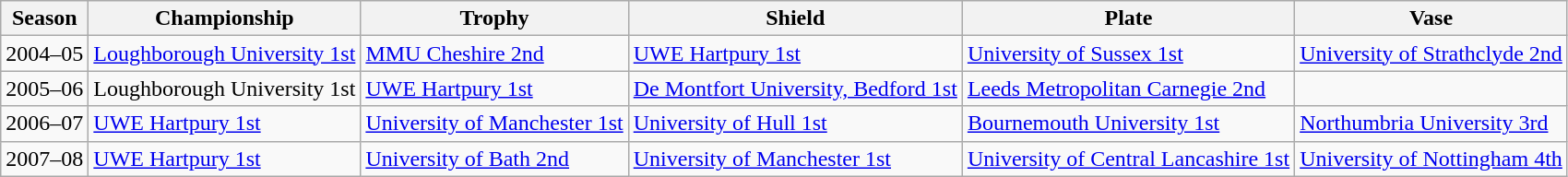<table class="wikitable">
<tr>
<th>Season</th>
<th>Championship</th>
<th>Trophy</th>
<th>Shield</th>
<th>Plate</th>
<th>Vase</th>
</tr>
<tr>
<td>2004–05</td>
<td><a href='#'>Loughborough University 1st</a></td>
<td><a href='#'>MMU Cheshire 2nd</a></td>
<td><a href='#'>UWE Hartpury 1st</a></td>
<td><a href='#'>University of Sussex 1st</a></td>
<td><a href='#'>University of Strathclyde 2nd</a></td>
</tr>
<tr>
<td>2005–06</td>
<td>Loughborough University 1st</td>
<td><a href='#'>UWE Hartpury 1st</a></td>
<td><a href='#'>De Montfort University, Bedford 1st</a></td>
<td><a href='#'>Leeds Metropolitan Carnegie 2nd</a></td>
<td></td>
</tr>
<tr>
<td>2006–07</td>
<td><a href='#'>UWE Hartpury 1st</a></td>
<td><a href='#'>University of Manchester 1st</a></td>
<td><a href='#'>University of Hull 1st</a></td>
<td><a href='#'>Bournemouth University 1st</a></td>
<td><a href='#'>Northumbria University 3rd</a></td>
</tr>
<tr>
<td>2007–08</td>
<td><a href='#'>UWE Hartpury 1st</a></td>
<td><a href='#'>University of Bath 2nd</a></td>
<td><a href='#'>University of Manchester 1st</a></td>
<td><a href='#'>University of Central Lancashire 1st</a></td>
<td><a href='#'>University of Nottingham 4th</a></td>
</tr>
</table>
